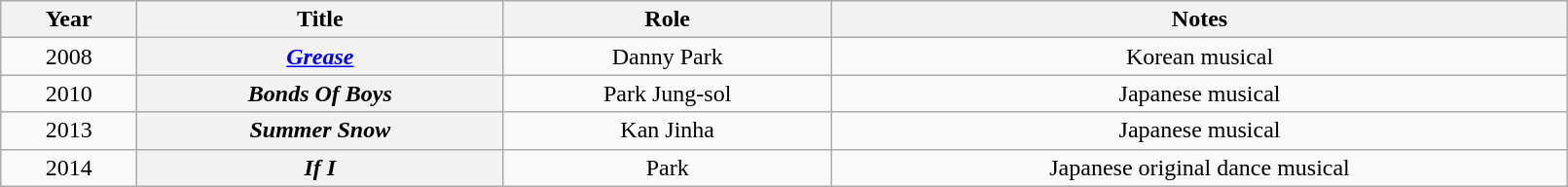<table class="wikitable"  style="width:85%; text-align:center;">
<tr>
<th>Year</th>
<th>Title</th>
<th>Role</th>
<th>Notes</th>
</tr>
<tr>
<td>2008</td>
<th style=row><em><a href='#'>Grease</a></em></th>
<td>Danny Park</td>
<td>Korean musical</td>
</tr>
<tr>
<td>2010</td>
<th style=row><em>Bonds Of Boys</em></th>
<td>Park Jung-sol</td>
<td>Japanese musical</td>
</tr>
<tr>
<td>2013</td>
<th style=row><em>Summer Snow</em></th>
<td>Kan Jinha</td>
<td>Japanese musical</td>
</tr>
<tr>
<td>2014</td>
<th style=row><em>If I</em></th>
<td>Park</td>
<td>Japanese original dance musical</td>
</tr>
</table>
